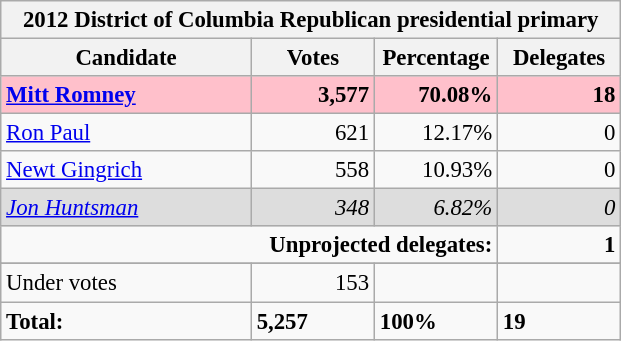<table class="wikitable" style="font-size:95%;">
<tr>
<th colspan="4">2012 District of Columbia Republican presidential primary</th>
</tr>
<tr>
<th rowspan="1" width="160px">Candidate</th>
<th rowspan="1" width="75px">Votes</th>
<th rowspan="1" width="75px">Percentage</th>
<th rowspan="1" width="75px">Delegates</th>
</tr>
<tr align="right" bgcolor="pink">
<td align="left"> <strong><a href='#'>Mitt Romney</a></strong></td>
<td><strong>3,577</strong></td>
<td><strong>70.08%</strong></td>
<td><strong>18</strong></td>
</tr>
<tr align="right">
<td align="left"><a href='#'>Ron Paul</a></td>
<td>621</td>
<td>12.17%</td>
<td>0</td>
</tr>
<tr align="right">
<td align="left"><a href='#'>Newt Gingrich</a></td>
<td>558</td>
<td>10.93%</td>
<td>0</td>
</tr>
<tr align="right" bgcolor="DDDDDD">
<td align="left"><a href='#'><em>Jon Huntsman</em></a></td>
<td><em>348</em></td>
<td><em>6.82%</em></td>
<td><em>0</em></td>
</tr>
<tr align="right">
<td colspan="3"><strong>Unprojected delegates:</strong></td>
<td><strong>1</strong></td>
</tr>
<tr align="right">
</tr>
<tr align="right">
<td align="left">Under votes</td>
<td>153</td>
<td></td>
<td></td>
</tr>
<tr>
<td><strong>Total:</strong></td>
<td><strong>5,257</strong></td>
<td><strong>100%</strong></td>
<td><strong>19</strong></td>
</tr>
</table>
